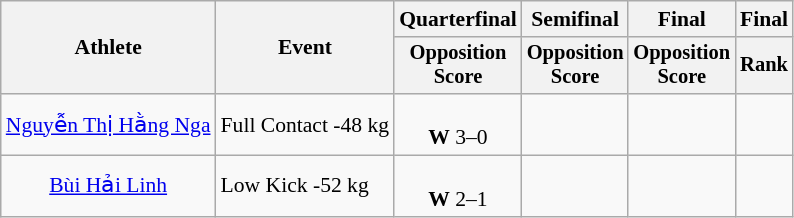<table class="wikitable" style="font-size:90%">
<tr align="center">
<th rowspan="2">Athlete</th>
<th rowspan="2">Event</th>
<th>Quarterfinal</th>
<th>Semifinal</th>
<th>Final</th>
<th>Final</th>
</tr>
<tr style="font-size:95%",  align="center">
<th>Opposition<br>Score</th>
<th>Opposition<br>Score</th>
<th>Opposition<br>Score</th>
<th>Rank</th>
</tr>
<tr align="center">
<td><a href='#'>Nguyễn Thị Hằng Nga</a></td>
<td align="left">Full Contact -48 kg</td>
<td><br><strong>W</strong> 3–0</td>
<td></td>
<td></td>
<td></td>
</tr>
<tr align="center">
<td><a href='#'>Bùi Hải Linh</a></td>
<td align="left">Low Kick -52 kg</td>
<td><br><strong>W</strong> 2–1</td>
<td></td>
<td></td>
<td></td>
</tr>
</table>
